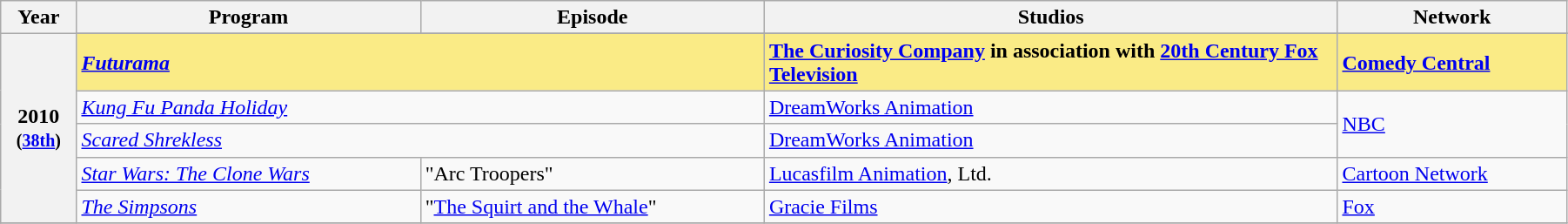<table class="wikitable" style="width:95%;">
<tr>
<th style="width:3%;">Year</th>
<th style="width:15%;">Program</th>
<th style="width:15%;">Episode</th>
<th style="width:25%;">Studios</th>
<th style="width:10%;">Network</th>
</tr>
<tr>
<th rowspan="6" style="text-align:center;">2010 <br><small>(<a href='#'>38th</a>)</small><br></th>
</tr>
<tr style="background:#FAEB86">
<td colspan="2"><strong><em><a href='#'>Futurama</a></em></strong></td>
<td><strong><a href='#'>The Curiosity Company</a> in association with <a href='#'>20th Century Fox Television</a></strong></td>
<td><strong><a href='#'>Comedy Central</a></strong></td>
</tr>
<tr>
<td colspan="2"><em><a href='#'>Kung Fu Panda Holiday</a></em></td>
<td><a href='#'>DreamWorks Animation</a></td>
<td rowspan="2"><a href='#'>NBC</a></td>
</tr>
<tr>
<td colspan="2"><em><a href='#'>Scared Shrekless</a></em></td>
<td><a href='#'>DreamWorks Animation</a></td>
</tr>
<tr>
<td><em><a href='#'>Star Wars: The Clone Wars</a></em></td>
<td>"Arc Troopers"</td>
<td><a href='#'>Lucasfilm Animation</a>, Ltd.</td>
<td><a href='#'>Cartoon Network</a></td>
</tr>
<tr>
<td><em><a href='#'>The Simpsons</a></em></td>
<td>"<a href='#'>The Squirt and the Whale</a>"</td>
<td><a href='#'>Gracie Films</a></td>
<td><a href='#'>Fox</a></td>
</tr>
<tr>
</tr>
</table>
